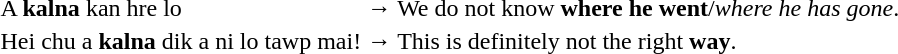<table>
<tr>
<td>A <strong>kalna</strong> kan hre lo</td>
<td>→</td>
<td>We do not know <strong>where he went</strong>/<em>where he has gone</em>.</td>
</tr>
<tr>
<td>Hei chu a <strong>kalna</strong> dik a ni lo tawp mai!</td>
<td>→</td>
<td>This is definitely not the right <strong>way</strong>.</td>
</tr>
<tr>
</tr>
</table>
